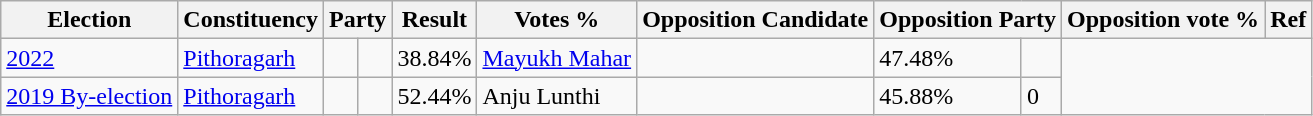<table class="wikitable sortable">
<tr>
<th>Election</th>
<th>Constituency</th>
<th colspan="2">Party</th>
<th>Result</th>
<th>Votes %</th>
<th>Opposition Candidate</th>
<th colspan="2">Opposition Party</th>
<th>Opposition vote %</th>
<th>Ref</th>
</tr>
<tr>
<td><a href='#'>2022</a></td>
<td><a href='#'>Pithoragarh</a></td>
<td></td>
<td></td>
<td>38.84%</td>
<td><a href='#'>Mayukh Mahar</a></td>
<td></td>
<td>47.48%</td>
<td></td>
</tr>
<tr>
<td><a href='#'>2019 By-election</a></td>
<td><a href='#'>Pithoragarh</a></td>
<td></td>
<td></td>
<td>52.44%</td>
<td>Anju Lunthi</td>
<td></td>
<td>45.88%</td>
<td>0</td>
</tr>
</table>
